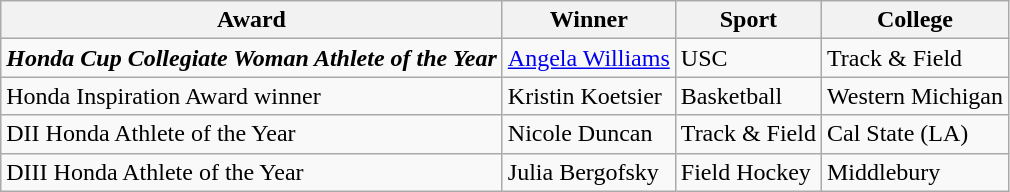<table class="wikitable">
<tr>
<th>Award</th>
<th>Winner</th>
<th>Sport</th>
<th>College</th>
</tr>
<tr>
<td><strong><em>Honda Cup<strong> Collegiate Woman Athlete of the Year<em></td>
<td><a href='#'>Angela Williams</a></td>
<td>USC</td>
<td>Track & Field</td>
</tr>
<tr>
<td></em>Honda Inspiration Award winner<em></td>
<td>Kristin Koetsier</td>
<td>Basketball</td>
<td>Western Michigan</td>
</tr>
<tr>
<td></em>DII Honda Athlete of the Year<em></td>
<td>Nicole Duncan</td>
<td>Track & Field</td>
<td>Cal State (LA)</td>
</tr>
<tr>
<td></em>DIII Honda Athlete of the Year<em></td>
<td>Julia Bergofsky</td>
<td>Field Hockey</td>
<td>Middlebury</td>
</tr>
</table>
